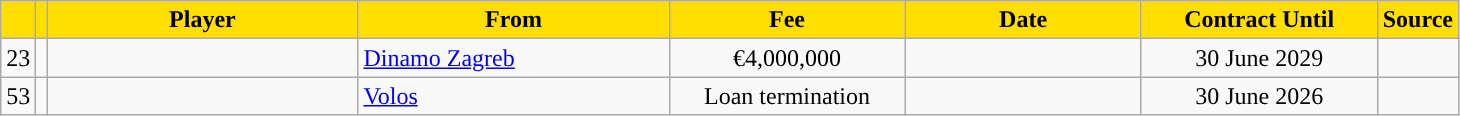<table class="wikitable sortable">
<tr>
<th style="background:#FFDE00"></th>
<th style="background:#FFDE00"></th>
<th width=200 style="background:#FFDE00">Player</th>
<th width=200 style="background:#FFDE00">From</th>
<th width=150 style="background:#FFDE00">Fee</th>
<th width=150 style="background:#FFDE00">Date</th>
<th width=150 style="background:#FFDE00">Contract Until</th>
<th style="background:#FFDE00">Source</th>
</tr>
<tr>
<td align=center>23</td>
<td align=center></td>
<td></td>
<td> <a href='#'>Dinamo Zagreb</a></td>
<td align=center>€4,000,000</td>
<td align=center></td>
<td align=center>30 June 2029</td>
<td align=center></td>
</tr>
<tr>
<td align=center>53</td>
<td align=center></td>
<td></td>
<td> <a href='#'>Volos</a></td>
<td align=center>Loan termination</td>
<td align=center></td>
<td align=center>30 June 2026</td>
<td align=center></td>
</tr>
</table>
